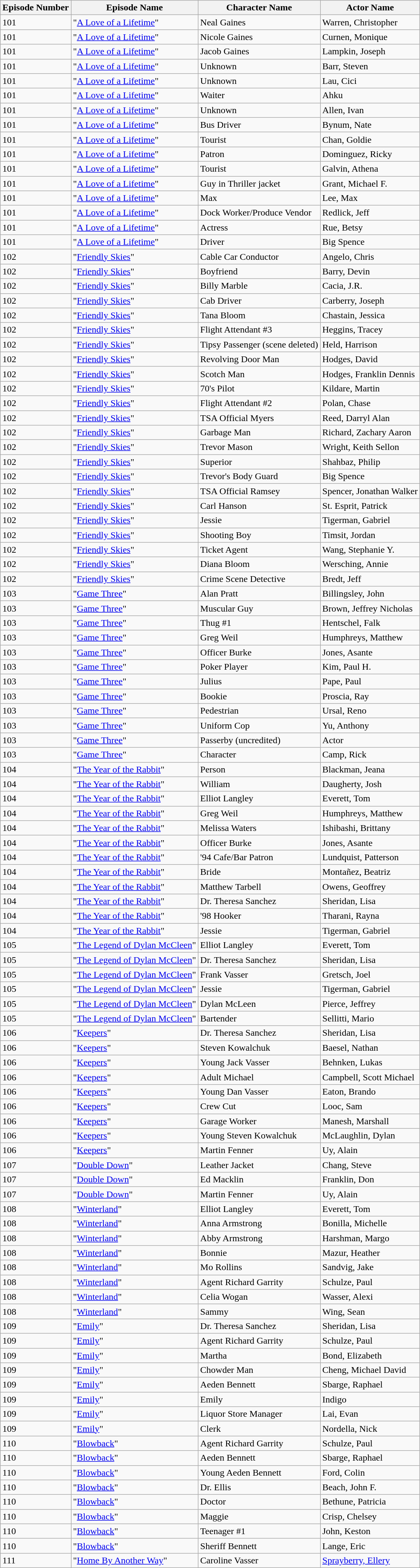<table class="wikitable sortable">
<tr>
<th>Episode Number</th>
<th>Episode Name</th>
<th>Character Name</th>
<th>Actor Name</th>
</tr>
<tr>
<td>101</td>
<td>"<a href='#'>A Love of a Lifetime</a>"</td>
<td>Neal Gaines</td>
<td>Warren, Christopher</td>
</tr>
<tr>
<td>101</td>
<td>"<a href='#'>A Love of a Lifetime</a>"</td>
<td>Nicole Gaines</td>
<td>Curnen, Monique</td>
</tr>
<tr>
<td>101</td>
<td>"<a href='#'>A Love of a Lifetime</a>"</td>
<td>Jacob Gaines</td>
<td>Lampkin, Joseph</td>
</tr>
<tr>
<td>101</td>
<td>"<a href='#'>A Love of a Lifetime</a>"</td>
<td>Unknown</td>
<td>Barr, Steven</td>
</tr>
<tr>
<td>101</td>
<td>"<a href='#'>A Love of a Lifetime</a>"</td>
<td>Unknown</td>
<td>Lau, Cici</td>
</tr>
<tr>
<td>101</td>
<td>"<a href='#'>A Love of a Lifetime</a>"</td>
<td>Waiter</td>
<td>Ahku</td>
</tr>
<tr>
<td>101</td>
<td>"<a href='#'>A Love of a Lifetime</a>"</td>
<td>Unknown</td>
<td>Allen, Ivan</td>
</tr>
<tr>
<td>101</td>
<td>"<a href='#'>A Love of a Lifetime</a>"</td>
<td>Bus Driver</td>
<td>Bynum, Nate</td>
</tr>
<tr>
<td>101</td>
<td>"<a href='#'>A Love of a Lifetime</a>"</td>
<td>Tourist</td>
<td>Chan, Goldie</td>
</tr>
<tr>
<td>101</td>
<td>"<a href='#'>A Love of a Lifetime</a>"</td>
<td>Patron</td>
<td>Dominguez, Ricky</td>
</tr>
<tr>
<td>101</td>
<td>"<a href='#'>A Love of a Lifetime</a>"</td>
<td>Tourist</td>
<td>Galvin, Athena</td>
</tr>
<tr>
<td>101</td>
<td>"<a href='#'>A Love of a Lifetime</a>"</td>
<td>Guy in Thriller jacket</td>
<td>Grant, Michael F.</td>
</tr>
<tr>
<td>101</td>
<td>"<a href='#'>A Love of a Lifetime</a>"</td>
<td>Max</td>
<td>Lee, Max</td>
</tr>
<tr>
<td>101</td>
<td>"<a href='#'>A Love of a Lifetime</a>"</td>
<td>Dock Worker/Produce Vendor</td>
<td>Redlick, Jeff</td>
</tr>
<tr>
<td>101</td>
<td>"<a href='#'>A Love of a Lifetime</a>"</td>
<td>Actress</td>
<td>Rue, Betsy</td>
</tr>
<tr>
<td>101</td>
<td>"<a href='#'>A Love of a Lifetime</a>"</td>
<td>Driver</td>
<td>Big Spence</td>
</tr>
<tr>
<td>102</td>
<td>"<a href='#'>Friendly Skies</a>"</td>
<td>Cable Car Conductor</td>
<td>Angelo, Chris</td>
</tr>
<tr>
<td>102</td>
<td>"<a href='#'>Friendly Skies</a>"</td>
<td>Boyfriend</td>
<td>Barry, Devin</td>
</tr>
<tr>
<td>102</td>
<td>"<a href='#'>Friendly Skies</a>"</td>
<td>Billy Marble</td>
<td>Cacia, J.R.</td>
</tr>
<tr>
<td>102</td>
<td>"<a href='#'>Friendly Skies</a>"</td>
<td>Cab Driver</td>
<td>Carberry, Joseph</td>
</tr>
<tr>
<td>102</td>
<td>"<a href='#'>Friendly Skies</a>"</td>
<td>Tana Bloom</td>
<td>Chastain, Jessica</td>
</tr>
<tr>
<td>102</td>
<td>"<a href='#'>Friendly Skies</a>"</td>
<td>Flight Attendant #3</td>
<td>Heggins, Tracey</td>
</tr>
<tr>
<td>102</td>
<td>"<a href='#'>Friendly Skies</a>"</td>
<td>Tipsy Passenger (scene deleted)</td>
<td>Held, Harrison</td>
</tr>
<tr>
<td>102</td>
<td>"<a href='#'>Friendly Skies</a>"</td>
<td>Revolving Door Man</td>
<td>Hodges, David</td>
</tr>
<tr>
<td>102</td>
<td>"<a href='#'>Friendly Skies</a>"</td>
<td>Scotch Man</td>
<td>Hodges, Franklin Dennis</td>
</tr>
<tr>
<td>102</td>
<td>"<a href='#'>Friendly Skies</a>"</td>
<td>70's Pilot</td>
<td>Kildare, Martin</td>
</tr>
<tr>
<td>102</td>
<td>"<a href='#'>Friendly Skies</a>"</td>
<td>Flight Attendant #2</td>
<td>Polan, Chase</td>
</tr>
<tr>
<td>102</td>
<td>"<a href='#'>Friendly Skies</a>"</td>
<td>TSA Official Myers</td>
<td>Reed, Darryl Alan</td>
</tr>
<tr>
<td>102</td>
<td>"<a href='#'>Friendly Skies</a>"</td>
<td>Garbage Man</td>
<td>Richard, Zachary Aaron</td>
</tr>
<tr>
<td>102</td>
<td>"<a href='#'>Friendly Skies</a>"</td>
<td>Trevor Mason</td>
<td>Wright, Keith Sellon</td>
</tr>
<tr>
<td>102</td>
<td>"<a href='#'>Friendly Skies</a>"</td>
<td>Superior</td>
<td>Shahbaz, Philip</td>
</tr>
<tr>
<td>102</td>
<td>"<a href='#'>Friendly Skies</a>"</td>
<td>Trevor's Body Guard</td>
<td>Big Spence</td>
</tr>
<tr>
<td>102</td>
<td>"<a href='#'>Friendly Skies</a>"</td>
<td>TSA Official Ramsey</td>
<td>Spencer, Jonathan Walker</td>
</tr>
<tr>
<td>102</td>
<td>"<a href='#'>Friendly Skies</a>"</td>
<td>Carl Hanson</td>
<td>St. Esprit, Patrick</td>
</tr>
<tr>
<td>102</td>
<td>"<a href='#'>Friendly Skies</a>"</td>
<td>Jessie</td>
<td>Tigerman, Gabriel</td>
</tr>
<tr>
<td>102</td>
<td>"<a href='#'>Friendly Skies</a>"</td>
<td>Shooting Boy</td>
<td>Timsit, Jordan</td>
</tr>
<tr>
<td>102</td>
<td>"<a href='#'>Friendly Skies</a>"</td>
<td>Ticket Agent</td>
<td>Wang, Stephanie Y.</td>
</tr>
<tr>
<td>102</td>
<td>"<a href='#'>Friendly Skies</a>"</td>
<td>Diana Bloom</td>
<td>Wersching, Annie</td>
</tr>
<tr>
<td>102</td>
<td>"<a href='#'>Friendly Skies</a>"</td>
<td>Crime Scene Detective</td>
<td>Bredt, Jeff</td>
</tr>
<tr>
<td>103</td>
<td>"<a href='#'>Game Three</a>"</td>
<td>Alan Pratt</td>
<td>Billingsley, John</td>
</tr>
<tr>
<td>103</td>
<td>"<a href='#'>Game Three</a>"</td>
<td>Muscular Guy</td>
<td>Brown, Jeffrey Nicholas</td>
</tr>
<tr>
<td>103</td>
<td>"<a href='#'>Game Three</a>"</td>
<td>Thug #1</td>
<td>Hentschel, Falk</td>
</tr>
<tr>
<td>103</td>
<td>"<a href='#'>Game Three</a>"</td>
<td>Greg Weil</td>
<td>Humphreys, Matthew</td>
</tr>
<tr>
<td>103</td>
<td>"<a href='#'>Game Three</a>"</td>
<td>Officer Burke</td>
<td>Jones, Asante</td>
</tr>
<tr>
<td>103</td>
<td>"<a href='#'>Game Three</a>"</td>
<td>Poker Player</td>
<td>Kim, Paul H.</td>
</tr>
<tr>
<td>103</td>
<td>"<a href='#'>Game Three</a>"</td>
<td>Julius</td>
<td>Pape, Paul</td>
</tr>
<tr>
<td>103</td>
<td>"<a href='#'>Game Three</a>"</td>
<td>Bookie</td>
<td>Proscia, Ray</td>
</tr>
<tr>
<td>103</td>
<td>"<a href='#'>Game Three</a>"</td>
<td>Pedestrian</td>
<td>Ursal, Reno</td>
</tr>
<tr>
<td>103</td>
<td>"<a href='#'>Game Three</a>"</td>
<td>Uniform Cop</td>
<td>Yu, Anthony</td>
</tr>
<tr>
<td>103</td>
<td>"<a href='#'>Game Three</a>"</td>
<td>Passerby (uncredited)</td>
<td>Actor</td>
</tr>
<tr>
<td>103</td>
<td>"<a href='#'>Game Three</a>"</td>
<td>Character</td>
<td>Camp, Rick</td>
</tr>
<tr>
<td>104</td>
<td>"<a href='#'>The Year of the Rabbit</a>"</td>
<td>Person</td>
<td>Blackman, Jeana</td>
</tr>
<tr>
<td>104</td>
<td>"<a href='#'>The Year of the Rabbit</a>"</td>
<td>William</td>
<td>Daugherty, Josh</td>
</tr>
<tr>
<td>104</td>
<td>"<a href='#'>The Year of the Rabbit</a>"</td>
<td>Elliot Langley</td>
<td>Everett, Tom</td>
</tr>
<tr>
<td>104</td>
<td>"<a href='#'>The Year of the Rabbit</a>"</td>
<td>Greg Weil</td>
<td>Humphreys, Matthew</td>
</tr>
<tr>
<td>104</td>
<td>"<a href='#'>The Year of the Rabbit</a>"</td>
<td>Melissa Waters</td>
<td>Ishibashi, Brittany</td>
</tr>
<tr>
<td>104</td>
<td>"<a href='#'>The Year of the Rabbit</a>"</td>
<td>Officer Burke</td>
<td>Jones, Asante</td>
</tr>
<tr>
<td>104</td>
<td>"<a href='#'>The Year of the Rabbit</a>"</td>
<td>'94 Cafe/Bar Patron</td>
<td>Lundquist, Patterson</td>
</tr>
<tr>
<td>104</td>
<td>"<a href='#'>The Year of the Rabbit</a>"</td>
<td>Bride</td>
<td>Montañez, Beatriz</td>
</tr>
<tr>
<td>104</td>
<td>"<a href='#'>The Year of the Rabbit</a>"</td>
<td>Matthew Tarbell</td>
<td>Owens, Geoffrey</td>
</tr>
<tr>
<td>104</td>
<td>"<a href='#'>The Year of the Rabbit</a>"</td>
<td>Dr. Theresa Sanchez</td>
<td>Sheridan, Lisa</td>
</tr>
<tr>
<td>104</td>
<td>"<a href='#'>The Year of the Rabbit</a>"</td>
<td>'98 Hooker</td>
<td>Tharani, Rayna</td>
</tr>
<tr>
<td>104</td>
<td>"<a href='#'>The Year of the Rabbit</a>"</td>
<td>Jessie</td>
<td>Tigerman, Gabriel</td>
</tr>
<tr>
<td>105</td>
<td>"<a href='#'>The Legend of Dylan McCleen</a>"</td>
<td>Elliot Langley</td>
<td>Everett, Tom</td>
</tr>
<tr>
<td>105</td>
<td>"<a href='#'>The Legend of Dylan McCleen</a>"</td>
<td>Dr. Theresa Sanchez</td>
<td>Sheridan, Lisa</td>
</tr>
<tr>
<td>105</td>
<td>"<a href='#'>The Legend of Dylan McCleen</a>"</td>
<td>Frank Vasser</td>
<td>Gretsch, Joel</td>
</tr>
<tr>
<td>105</td>
<td>"<a href='#'>The Legend of Dylan McCleen</a>"</td>
<td>Jessie</td>
<td>Tigerman, Gabriel</td>
</tr>
<tr>
<td>105</td>
<td>"<a href='#'>The Legend of Dylan McCleen</a>"</td>
<td>Dylan McLeen</td>
<td>Pierce, Jeffrey</td>
</tr>
<tr>
<td>105</td>
<td>"<a href='#'>The Legend of Dylan McCleen</a>"</td>
<td>Bartender</td>
<td>Sellitti, Mario</td>
</tr>
<tr>
<td>106</td>
<td>"<a href='#'>Keepers</a>"</td>
<td>Dr. Theresa Sanchez</td>
<td>Sheridan, Lisa</td>
</tr>
<tr>
<td>106</td>
<td>"<a href='#'>Keepers</a>"</td>
<td>Steven Kowalchuk</td>
<td>Baesel, Nathan</td>
</tr>
<tr>
<td>106</td>
<td>"<a href='#'>Keepers</a>"</td>
<td>Young Jack Vasser</td>
<td>Behnken, Lukas</td>
</tr>
<tr>
<td>106</td>
<td>"<a href='#'>Keepers</a>"</td>
<td>Adult Michael</td>
<td>Campbell, Scott Michael</td>
</tr>
<tr>
<td>106</td>
<td>"<a href='#'>Keepers</a>"</td>
<td>Young Dan Vasser</td>
<td>Eaton, Brando</td>
</tr>
<tr>
<td>106</td>
<td>"<a href='#'>Keepers</a>"</td>
<td>Crew Cut</td>
<td>Looc, Sam</td>
</tr>
<tr>
<td>106</td>
<td>"<a href='#'>Keepers</a>"</td>
<td>Garage Worker</td>
<td>Manesh, Marshall</td>
</tr>
<tr>
<td>106</td>
<td>"<a href='#'>Keepers</a>"</td>
<td>Young Steven Kowalchuk</td>
<td>McLaughlin, Dylan</td>
</tr>
<tr>
<td>106</td>
<td>"<a href='#'>Keepers</a>"</td>
<td>Martin Fenner</td>
<td>Uy, Alain</td>
</tr>
<tr>
<td>107</td>
<td>"<a href='#'>Double Down</a>"</td>
<td>Leather Jacket</td>
<td>Chang, Steve</td>
</tr>
<tr>
<td>107</td>
<td>"<a href='#'>Double Down</a>"</td>
<td>Ed Macklin</td>
<td>Franklin, Don</td>
</tr>
<tr>
<td>107</td>
<td>"<a href='#'>Double Down</a>"</td>
<td>Martin Fenner</td>
<td>Uy, Alain</td>
</tr>
<tr>
<td>108</td>
<td>"<a href='#'>Winterland</a>"</td>
<td>Elliot Langley</td>
<td>Everett, Tom</td>
</tr>
<tr>
<td>108</td>
<td>"<a href='#'>Winterland</a>"</td>
<td>Anna Armstrong</td>
<td>Bonilla, Michelle</td>
</tr>
<tr>
<td>108</td>
<td>"<a href='#'>Winterland</a>"</td>
<td>Abby Armstrong</td>
<td>Harshman, Margo</td>
</tr>
<tr>
<td>108</td>
<td>"<a href='#'>Winterland</a>"</td>
<td>Bonnie</td>
<td>Mazur, Heather</td>
</tr>
<tr>
<td>108</td>
<td>"<a href='#'>Winterland</a>"</td>
<td>Mo Rollins</td>
<td>Sandvig, Jake</td>
</tr>
<tr>
<td>108</td>
<td>"<a href='#'>Winterland</a>"</td>
<td>Agent Richard Garrity</td>
<td>Schulze, Paul</td>
</tr>
<tr>
<td>108</td>
<td>"<a href='#'>Winterland</a>"</td>
<td>Celia Wogan</td>
<td>Wasser, Alexi</td>
</tr>
<tr>
<td>108</td>
<td>"<a href='#'>Winterland</a>"</td>
<td>Sammy</td>
<td>Wing, Sean</td>
</tr>
<tr>
<td>109</td>
<td>"<a href='#'>Emily</a>"</td>
<td>Dr. Theresa Sanchez</td>
<td>Sheridan, Lisa</td>
</tr>
<tr>
<td>109</td>
<td>"<a href='#'>Emily</a>"</td>
<td>Agent Richard Garrity</td>
<td>Schulze, Paul</td>
</tr>
<tr>
<td>109</td>
<td>"<a href='#'>Emily</a>"</td>
<td>Martha</td>
<td>Bond, Elizabeth</td>
</tr>
<tr>
<td>109</td>
<td>"<a href='#'>Emily</a>"</td>
<td>Chowder Man</td>
<td>Cheng, Michael David</td>
</tr>
<tr>
<td>109</td>
<td>"<a href='#'>Emily</a>"</td>
<td>Aeden Bennett</td>
<td>Sbarge, Raphael</td>
</tr>
<tr>
<td>109</td>
<td>"<a href='#'>Emily</a>"</td>
<td>Emily</td>
<td>Indigo</td>
</tr>
<tr>
<td>109</td>
<td>"<a href='#'>Emily</a>"</td>
<td>Liquor Store Manager</td>
<td>Lai, Evan</td>
</tr>
<tr>
<td>109</td>
<td>"<a href='#'>Emily</a>"</td>
<td>Clerk</td>
<td>Nordella, Nick</td>
</tr>
<tr>
<td>110</td>
<td>"<a href='#'>Blowback</a>"</td>
<td>Agent Richard Garrity</td>
<td>Schulze, Paul</td>
</tr>
<tr>
<td>110</td>
<td>"<a href='#'>Blowback</a>"</td>
<td>Aeden Bennett</td>
<td>Sbarge, Raphael</td>
</tr>
<tr>
<td>110</td>
<td>"<a href='#'>Blowback</a>"</td>
<td>Young Aeden Bennett</td>
<td>Ford, Colin</td>
</tr>
<tr>
<td>110</td>
<td>"<a href='#'>Blowback</a>"</td>
<td>Dr. Ellis</td>
<td>Beach, John F.</td>
</tr>
<tr>
<td>110</td>
<td>"<a href='#'>Blowback</a>"</td>
<td>Doctor</td>
<td>Bethune, Patricia</td>
</tr>
<tr>
<td>110</td>
<td>"<a href='#'>Blowback</a>"</td>
<td>Maggie</td>
<td>Crisp, Chelsey</td>
</tr>
<tr>
<td>110</td>
<td>"<a href='#'>Blowback</a>"</td>
<td>Teenager #1</td>
<td>John, Keston</td>
</tr>
<tr>
<td>110</td>
<td>"<a href='#'>Blowback</a>"</td>
<td>Sheriff Bennett</td>
<td>Lange, Eric</td>
</tr>
<tr>
<td>111</td>
<td>"<a href='#'>Home By Another Way</a>"</td>
<td>Caroline Vasser</td>
<td><a href='#'>Sprayberry, Ellery</a></td>
</tr>
</table>
